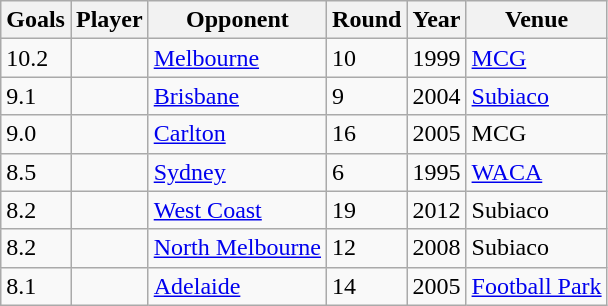<table class="wikitable sortable">
<tr>
<th><strong>Goals</strong></th>
<th><strong>Player</strong></th>
<th><strong>Opponent</strong></th>
<th><strong>Round</strong></th>
<th>Year</th>
<th>Venue</th>
</tr>
<tr>
<td>10.2</td>
<td></td>
<td><a href='#'>Melbourne</a></td>
<td>10</td>
<td>1999</td>
<td><a href='#'>MCG</a></td>
</tr>
<tr>
<td>9.1</td>
<td></td>
<td><a href='#'>Brisbane</a></td>
<td>9</td>
<td>2004</td>
<td><a href='#'>Subiaco</a></td>
</tr>
<tr>
<td>9.0</td>
<td></td>
<td><a href='#'>Carlton</a></td>
<td>16</td>
<td>2005</td>
<td>MCG</td>
</tr>
<tr>
<td>8.5</td>
<td></td>
<td><a href='#'>Sydney</a></td>
<td>6</td>
<td>1995</td>
<td><a href='#'>WACA</a></td>
</tr>
<tr>
<td>8.2</td>
<td></td>
<td><a href='#'>West Coast</a></td>
<td>19</td>
<td>2012</td>
<td>Subiaco</td>
</tr>
<tr>
<td>8.2</td>
<td></td>
<td><a href='#'>North Melbourne</a></td>
<td>12</td>
<td>2008</td>
<td>Subiaco</td>
</tr>
<tr>
<td>8.1</td>
<td></td>
<td><a href='#'>Adelaide</a></td>
<td>14</td>
<td>2005</td>
<td><a href='#'>Football Park</a></td>
</tr>
</table>
